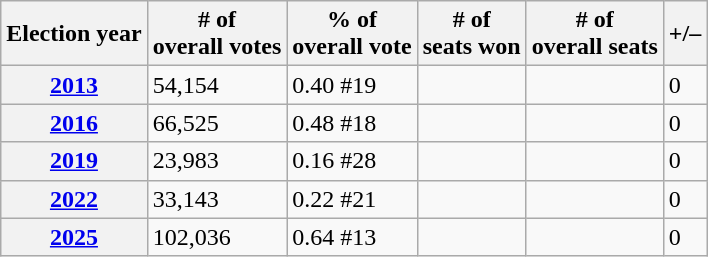<table class=wikitable>
<tr>
<th>Election year</th>
<th># of<br>overall votes</th>
<th>% of<br>overall vote</th>
<th># of<br>seats won</th>
<th># of<br>overall seats</th>
<th>+/–</th>
</tr>
<tr>
<th><a href='#'>2013</a></th>
<td>54,154</td>
<td>0.40 #19</td>
<td></td>
<td></td>
<td> 0</td>
</tr>
<tr>
<th><a href='#'>2016</a></th>
<td>66,525</td>
<td>0.48 #18 </td>
<td></td>
<td></td>
<td> 0</td>
</tr>
<tr>
<th><a href='#'>2019</a></th>
<td>23,983</td>
<td>0.16 #28 </td>
<td></td>
<td></td>
<td> 0</td>
</tr>
<tr>
<th><a href='#'>2022</a></th>
<td>33,143</td>
<td>0.22 #21 </td>
<td></td>
<td></td>
<td> 0</td>
</tr>
<tr>
<th><a href='#'>2025</a></th>
<td>102,036</td>
<td>0.64 #13 </td>
<td></td>
<td></td>
<td> 0</td>
</tr>
</table>
